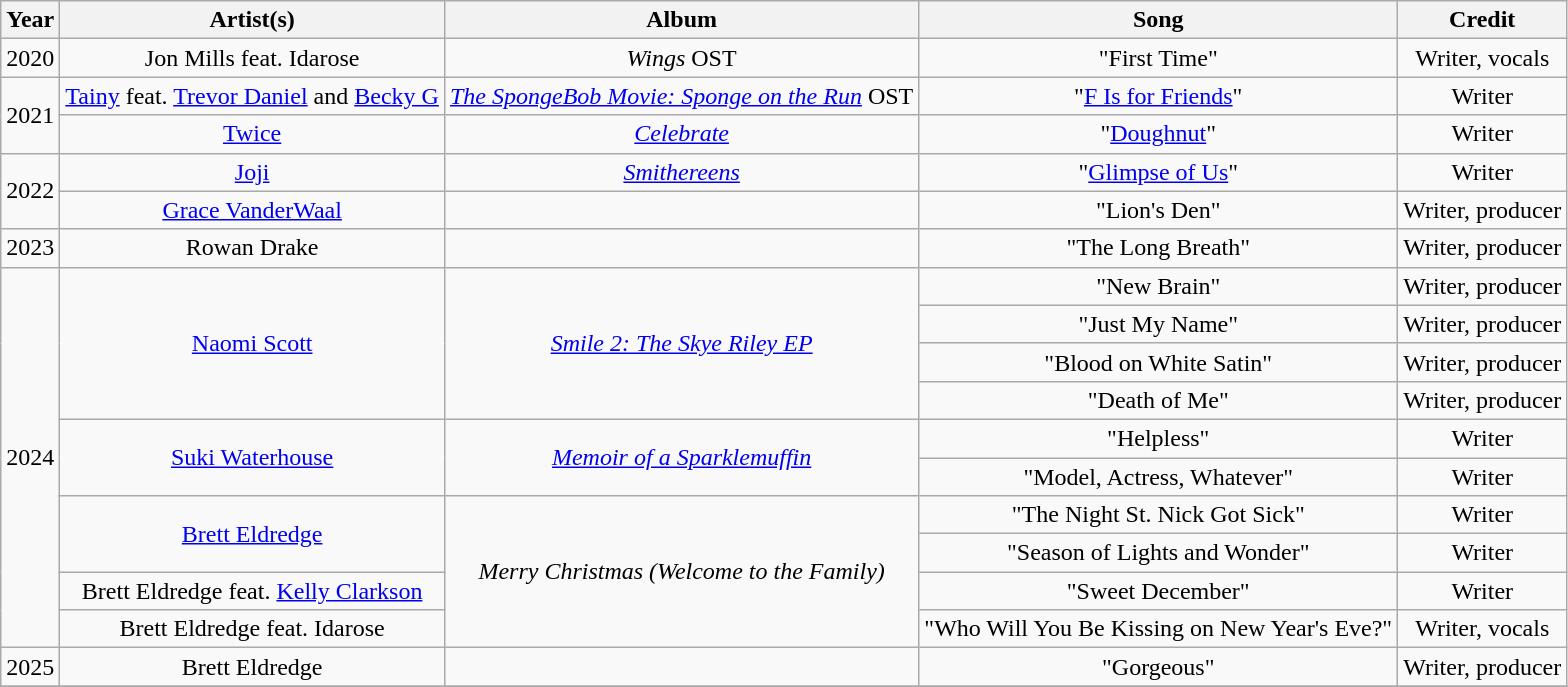<table class="wikitable plainrowheaders" style="text-align:center;">
<tr>
<th scope="col">Year</th>
<th scope="col">Artist(s)</th>
<th scope="col">Album</th>
<th scope="col">Song</th>
<th scope="col">Credit</th>
</tr>
<tr>
<td>2020</td>
<td>Jon Mills feat. Idarose</td>
<td><em>Wings</em> OST</td>
<td>"First Time"</td>
<td>Writer, vocals</td>
</tr>
<tr>
<td rowspan="2">2021</td>
<td><a href='#'>Tainy</a> feat. <a href='#'>Trevor Daniel</a> and <a href='#'>Becky G</a></td>
<td><em><a href='#'>The SpongeBob Movie: Sponge on the Run</a></em> OST</td>
<td>"<a href='#'>F Is for Friends</a>"</td>
<td>Writer</td>
</tr>
<tr>
<td><a href='#'>Twice</a></td>
<td><em><a href='#'>Celebrate</a></em></td>
<td>"<a href='#'>Doughnut</a>"</td>
<td>Writer</td>
</tr>
<tr>
<td rowspan="2">2022</td>
<td><a href='#'>Joji</a></td>
<td><em><a href='#'>Smithereens</a></em></td>
<td>"<a href='#'>Glimpse of Us</a>"</td>
<td>Writer</td>
</tr>
<tr>
<td><a href='#'>Grace VanderWaal</a></td>
<td></td>
<td>"Lion's Den"</td>
<td>Writer, producer</td>
</tr>
<tr>
<td>2023</td>
<td>Rowan Drake</td>
<td></td>
<td>"The Long Breath"</td>
<td>Writer, producer</td>
</tr>
<tr>
<td rowspan="10">2024</td>
<td rowspan="4"><a href='#'>Naomi Scott</a></td>
<td rowspan="4"><em><a href='#'>Smile 2: The Skye Riley EP</a></em></td>
<td>"New Brain"</td>
<td>Writer, producer</td>
</tr>
<tr>
<td>"Just My Name"</td>
<td>Writer, producer</td>
</tr>
<tr>
<td>"Blood on White Satin"</td>
<td>Writer, producer</td>
</tr>
<tr>
<td>"Death of Me"</td>
<td>Writer, producer</td>
</tr>
<tr>
<td rowspan="2"><a href='#'>Suki Waterhouse</a></td>
<td rowspan="2"><em><a href='#'>Memoir of a Sparklemuffin</a></em></td>
<td>"Helpless"</td>
<td>Writer</td>
</tr>
<tr>
<td>"Model, Actress, Whatever"</td>
<td>Writer</td>
</tr>
<tr>
<td rowspan="2"><a href='#'>Brett Eldredge</a></td>
<td rowspan="4"><em>Merry Christmas (Welcome to the Family)</em></td>
<td>"The Night St. Nick Got Sick"</td>
<td>Writer</td>
</tr>
<tr>
<td>"Season of Lights and Wonder"</td>
<td>Writer</td>
</tr>
<tr>
<td>Brett Eldredge feat. <a href='#'>Kelly Clarkson</a></td>
<td>"Sweet December"</td>
<td>Writer</td>
</tr>
<tr>
<td>Brett Eldredge feat. Idarose</td>
<td>"Who Will You Be Kissing on New Year's Eve?"</td>
<td>Writer, vocals</td>
</tr>
<tr>
<td rowspan="1">2025</td>
<td>Brett Eldredge</td>
<td></td>
<td>"Gorgeous"</td>
<td>Writer, producer</td>
</tr>
<tr>
</tr>
</table>
